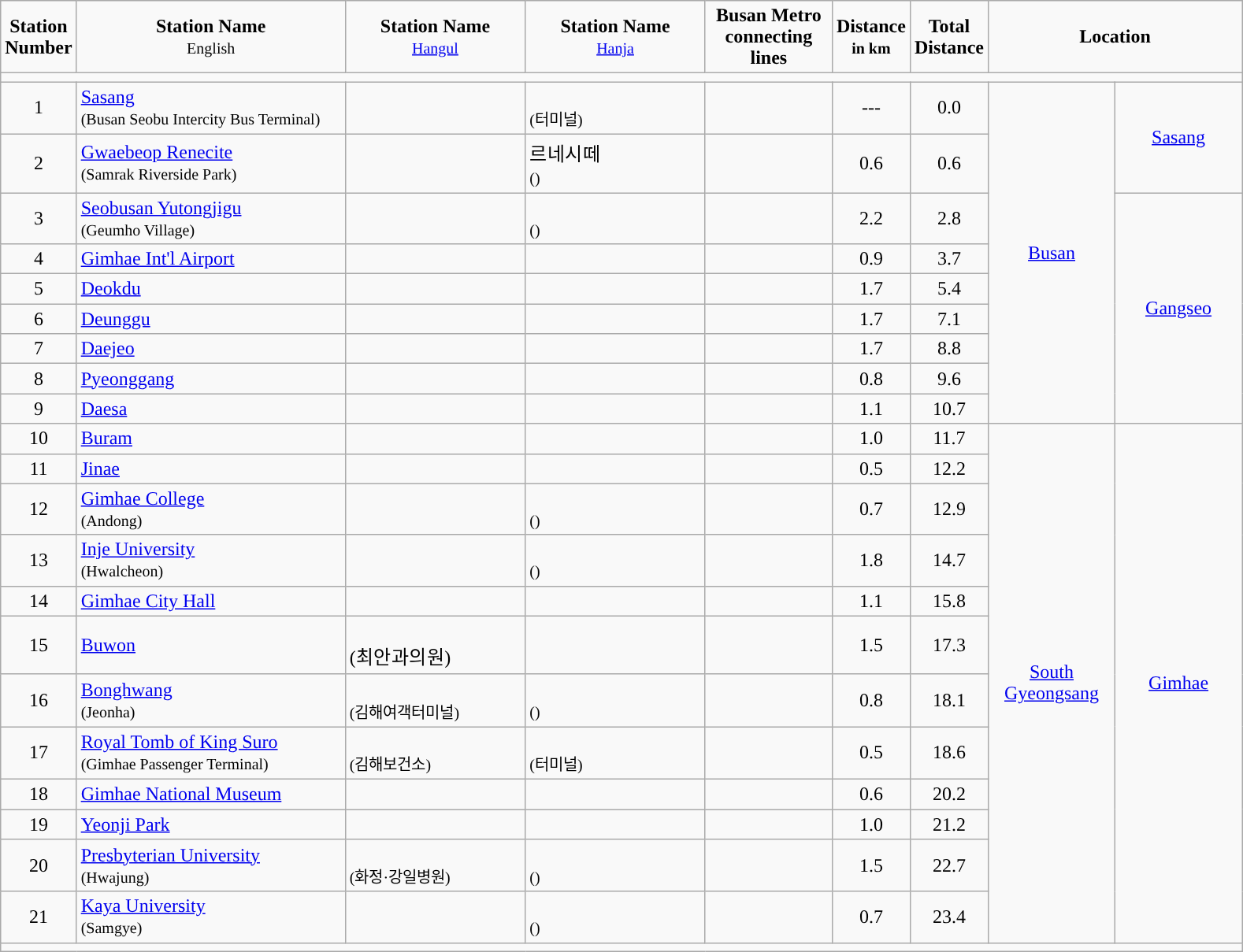<table class="wikitable">
<tr>
<td align="center"><strong>Station<br>Number</strong></td>
<td width = "220pt" align="center"><strong>Station Name</strong><br><small>English</small></td>
<td width = "145pt" align="center"><strong>Station Name</strong><br><small><a href='#'>Hangul</a></small></td>
<td width = "145pt" align="center"><strong>Station Name</strong><br><small><a href='#'>Hanja</a></small></td>
<td width = "100pt" align="center"><strong>Busan Metro connecting lines</strong></td>
<td align="center"><strong>Distance<br><small>in km</small></strong></td>
<td align="center"><strong>Total<br>Distance</strong></td>
<td colspan = "2" align="center"><strong>Location</strong></td>
</tr>
<tr style="background:#">
<td colspan = "10"></td>
</tr>
<tr>
<td align="center">1</td>
<td><a href='#'>Sasang</a><br><small>(Busan Seobu Intercity Bus Terminal)</small></td>
<td><br><small></small></td>
<td><br><small>(터미널)</small></td>
<td></td>
<td align="center">---</td>
<td align="center">0.0</td>
<td width = "75pt" rowspan = "9" align="center"><a href='#'>Busan</a></td>
<td width = "100pt" rowspan = "2" align="center"><a href='#'>Sasang</a></td>
</tr>
<tr>
<td align="center">2</td>
<td><a href='#'>Gwaebeop Renecite</a><br><small>(Samrak Riverside Park)</small></td>
<td><br><small></small></td>
<td>르네시떼<br><small>()</small></td>
<td></td>
<td align="center">0.6</td>
<td align="center">0.6</td>
</tr>
<tr>
<td align="center">3</td>
<td><a href='#'>Seobusan Yutongjigu</a><br><small>(Geumho Village)</small></td>
<td><br><small></small></td>
<td><br><small>()</small></td>
<td></td>
<td align="center">2.2</td>
<td align="center">2.8</td>
<td width = "100pt" rowspan = "7" align="center"><a href='#'>Gangseo</a></td>
</tr>
<tr>
<td align="center">4</td>
<td><a href='#'>Gimhae Int'l Airport</a></td>
<td></td>
<td></td>
<td></td>
<td align="center">0.9</td>
<td align="center">3.7</td>
</tr>
<tr>
<td align="center">5</td>
<td><a href='#'>Deokdu</a></td>
<td></td>
<td></td>
<td></td>
<td align="center">1.7</td>
<td align="center">5.4</td>
</tr>
<tr>
<td align="center">6</td>
<td><a href='#'>Deunggu</a></td>
<td></td>
<td></td>
<td></td>
<td align="center">1.7</td>
<td align="center">7.1</td>
</tr>
<tr>
<td align="center">7</td>
<td><a href='#'>Daejeo</a></td>
<td></td>
<td></td>
<td></td>
<td align="center">1.7</td>
<td align="center">8.8</td>
</tr>
<tr>
<td align="center">8</td>
<td><a href='#'>Pyeonggang</a></td>
<td></td>
<td></td>
<td></td>
<td align="center">0.8</td>
<td align="center">9.6</td>
</tr>
<tr>
<td align="center">9</td>
<td><a href='#'>Daesa</a></td>
<td></td>
<td></td>
<td></td>
<td align="center">1.1</td>
<td align="center">10.7</td>
</tr>
<tr>
<td align="center">10</td>
<td><a href='#'>Buram</a></td>
<td></td>
<td></td>
<td></td>
<td align="center">1.0</td>
<td align="center">11.7</td>
<td width = "100pt" rowspan = "12" align="center"><a href='#'>South Gyeongsang</a></td>
<td width = "100pt" rowspan = "12" align="center"><a href='#'>Gimhae</a></td>
</tr>
<tr>
<td align="center">11</td>
<td><a href='#'>Jinae</a></td>
<td></td>
<td></td>
<td></td>
<td align="center">0.5</td>
<td align="center">12.2</td>
</tr>
<tr>
<td align="center">12</td>
<td><a href='#'>Gimhae College</a><br><small>(Andong)</small></td>
<td><br><small></small></td>
<td><br><small>()</small></td>
<td></td>
<td align="center">0.7</td>
<td align="center">12.9</td>
</tr>
<tr>
<td align="center">13</td>
<td><a href='#'>Inje University</a><br><small>(Hwalcheon)</small></td>
<td><br><small></small></td>
<td><br><small>()</small></td>
<td></td>
<td align="center">1.8</td>
<td align="center">14.7</td>
</tr>
<tr>
<td align="center">14</td>
<td><a href='#'>Gimhae City Hall</a></td>
<td></td>
<td></td>
<td></td>
<td align="center">1.1</td>
<td align="center">15.8</td>
</tr>
<tr>
<td align="center">15</td>
<td><a href='#'>Buwon</a></td>
<td><br>(최안과의원)</td>
<td></td>
<td></td>
<td align="center">1.5</td>
<td align="center">17.3</td>
</tr>
<tr>
<td align="center">16</td>
<td><a href='#'>Bonghwang</a><br><small>(Jeonha)</small></td>
<td><br><small>(김해여객터미널)</small></td>
<td><br><small>()</small></td>
<td></td>
<td align="center">0.8</td>
<td align="center">18.1</td>
</tr>
<tr>
<td align="center">17</td>
<td><a href='#'>Royal Tomb of King Suro</a><br><small>(Gimhae Passenger Terminal)</small></td>
<td><br><small>(김해보건소)</small></td>
<td><br><small>(터미널)</small></td>
<td></td>
<td align="center">0.5</td>
<td align="center">18.6</td>
</tr>
<tr>
<td align="center">18</td>
<td><a href='#'>Gimhae National Museum</a></td>
<td></td>
<td></td>
<td></td>
<td align="center">0.6</td>
<td align="center">20.2</td>
</tr>
<tr>
<td align="center">19</td>
<td><a href='#'>Yeonji Park</a></td>
<td></td>
<td></td>
<td></td>
<td align="center">1.0</td>
<td align="center">21.2</td>
</tr>
<tr>
<td align="center">20</td>
<td><a href='#'>Presbyterian University</a><br><small>(Hwajung)</small></td>
<td><br><small>(화정·강일병원)</small></td>
<td><br><small>()</small></td>
<td></td>
<td align="center">1.5</td>
<td align="center">22.7</td>
</tr>
<tr>
<td align="center">21</td>
<td><a href='#'>Kaya University</a><br><small>(Samgye)</small></td>
<td><br><small></small></td>
<td><br><small>()</small></td>
<td></td>
<td align="center">0.7</td>
<td align="center">23.4</td>
</tr>
<tr style="background:#">
<td colspan = "10"></td>
</tr>
</table>
